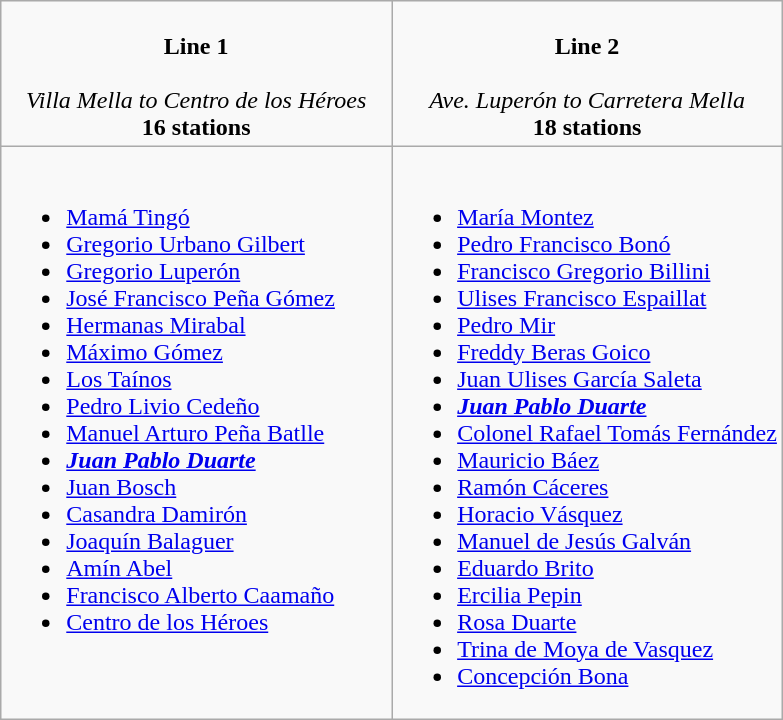<table class="wikitable">
<tr align=center>
<td valign=top width=50%><br><strong><span>Line 1</span></strong><br><br><em>Villa Mella to Centro de los Héroes</em><br><strong>16 stations</strong></td>
<td valign=top width=50%><br><strong><span>Line 2</span></strong><br><br><em>Ave. Luperón to Carretera Mella</em><br><strong>18 stations</strong></td>
</tr>
<tr>
<td valign=top><br><ul><li><a href='#'>Mamá Tingó</a></li><li><a href='#'>Gregorio Urbano Gilbert</a></li><li><a href='#'>Gregorio Luperón</a></li><li><a href='#'>José Francisco Peña Gómez</a></li><li><a href='#'>Hermanas Mirabal</a></li><li><a href='#'>Máximo Gómez</a></li><li><a href='#'>Los Taínos</a></li><li><a href='#'>Pedro Livio Cedeño</a></li><li><a href='#'>Manuel Arturo Peña Batlle</a></li><li><strong><em><a href='#'>Juan Pablo Duarte</a></em></strong></li><li><a href='#'>Juan Bosch</a></li><li><a href='#'>Casandra Damirón</a></li><li><a href='#'>Joaquín Balaguer</a></li><li><a href='#'>Amín Abel</a></li><li><a href='#'>Francisco Alberto Caamaño</a></li><li><a href='#'>Centro de los Héroes</a></li></ul></td>
<td valign=top><br><ul><li><a href='#'>María Montez</a></li><li><a href='#'>Pedro Francisco Bonó</a></li><li><a href='#'>Francisco Gregorio Billini</a></li><li><a href='#'>Ulises Francisco Espaillat</a></li><li><a href='#'>Pedro Mir</a></li><li><a href='#'>Freddy Beras Goico</a></li><li><a href='#'>Juan Ulises García Saleta</a></li><li><strong><em><a href='#'>Juan Pablo Duarte</a></em></strong></li><li><a href='#'>Colonel Rafael Tomás Fernández</a></li><li><a href='#'>Mauricio Báez</a></li><li><a href='#'>Ramón Cáceres</a></li><li><a href='#'>Horacio Vásquez</a></li><li><a href='#'>Manuel de Jesús Galván</a></li><li><a href='#'>Eduardo Brito</a></li><li><a href='#'>Ercilia Pepin</a></li><li><a href='#'>Rosa Duarte</a></li><li><a href='#'>Trina de Moya de Vasquez</a></li><li><a href='#'>Concepción Bona</a></li></ul></td>
</tr>
</table>
